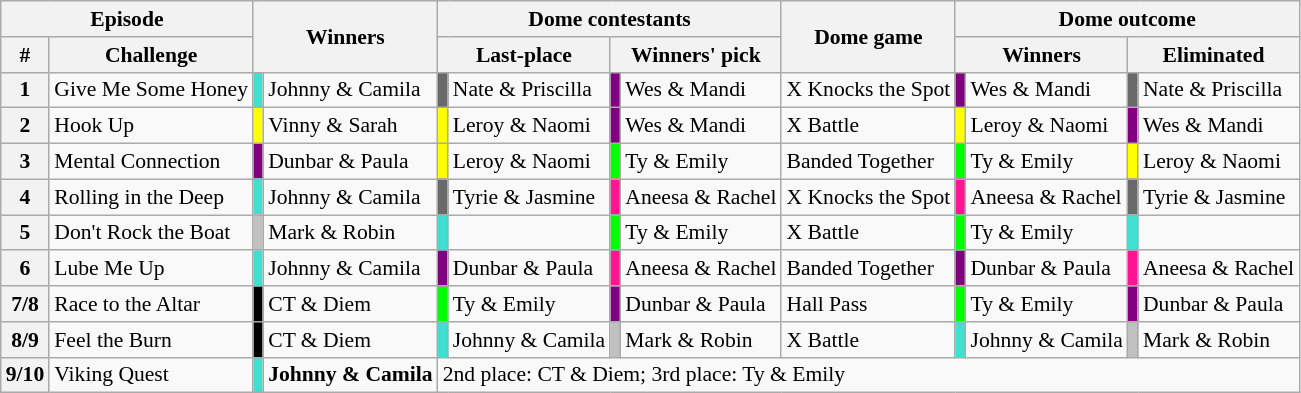<table class="wikitable" style="font-size:90%; white-space:nowrap">
<tr>
<th colspan=2>Episode</th>
<th colspan=2 rowspan=2>Winners</th>
<th colspan=4>Dome contestants</th>
<th rowspan=2>Dome game</th>
<th colspan=4>Dome outcome</th>
</tr>
<tr>
<th>#</th>
<th>Challenge</th>
<th colspan=2>Last-place</th>
<th colspan=2>Winners' pick</th>
<th colspan=2>Winners</th>
<th colspan=2>Eliminated</th>
</tr>
<tr>
<th>1</th>
<td nowrap>Give Me Some Honey</td>
<td bgcolor="turquoise"></td>
<td nowrap>Johnny & Camila</td>
<td bgcolor="dimgray"></td>
<td>Nate & Priscilla</td>
<td bgcolor="purple"></td>
<td>Wes & Mandi</td>
<td nowrap>X Knocks the Spot</td>
<td bgcolor="purple"></td>
<td>Wes & Mandi</td>
<td bgcolor="dimgray"></td>
<td nowrap>Nate & Priscilla</td>
</tr>
<tr Johnny & Camila/ Mark and Robin>
<th>2</th>
<td>Hook Up</td>
<td bgcolor="yellow"></td>
<td>Vinny & Sarah</td>
<td bgcolor="yellow"></td>
<td>Leroy & Naomi</td>
<td bgcolor="purple"></td>
<td>Wes & Mandi</td>
<td>X Battle</td>
<td bgcolor="yellow"></td>
<td>Leroy & Naomi</td>
<td bgcolor="purple"></td>
<td>Wes & Mandi</td>
</tr>
<tr>
<th>3</th>
<td>Mental Connection</td>
<td bgcolor="purple"></td>
<td>Dunbar & Paula</td>
<td bgcolor="yellow"></td>
<td>Leroy & Naomi</td>
<td bgcolor="lime"></td>
<td>Ty & Emily</td>
<td>Banded Together</td>
<td bgcolor="lime"></td>
<td>Ty & Emily</td>
<td bgcolor="yellow"></td>
<td>Leroy & Naomi</td>
</tr>
<tr>
<th>4</th>
<td>Rolling in the Deep</td>
<td bgcolor="turquoise"></td>
<td>Johnny & Camila</td>
<td bgcolor="dimgray"></td>
<td>Tyrie & Jasmine</td>
<td bgcolor="deeppink"></td>
<td nowrap>Aneesa & Rachel</td>
<td>X Knocks the Spot</td>
<td bgcolor="deeppink"></td>
<td nowrap>Aneesa & Rachel</td>
<td bgcolor="dimgray"></td>
<td>Tyrie & Jasmine</td>
</tr>
<tr>
<th>5</th>
<td>Don't Rock the Boat</td>
<td bgcolor="silver"></td>
<td>Mark & Robin</td>
<td bgcolor="turquoise"></td>
<td></td>
<td bgcolor="lime"></td>
<td>Ty & Emily</td>
<td>X Battle</td>
<td bgcolor="lime"></td>
<td>Ty & Emily</td>
<td bgcolor="turquoise"></td>
<td></td>
</tr>
<tr>
<th>6</th>
<td>Lube Me Up</td>
<td bgcolor="turquoise"></td>
<td>Johnny & Camila</td>
<td bgcolor="purple"></td>
<td>Dunbar & Paula</td>
<td bgcolor="deeppink"></td>
<td>Aneesa & Rachel</td>
<td>Banded Together</td>
<td bgcolor="purple"></td>
<td>Dunbar & Paula</td>
<td bgcolor="deeppink"></td>
<td>Aneesa & Rachel</td>
</tr>
<tr>
<th>7/8</th>
<td>Race to the Altar</td>
<td bgcolor="black"></td>
<td>CT & Diem</td>
<td bgcolor="lime"></td>
<td>Ty & Emily</td>
<td bgcolor="purple"></td>
<td>Dunbar & Paula</td>
<td>Hall Pass</td>
<td bgcolor="lime"></td>
<td>Ty & Emily</td>
<td bgcolor="purple"></td>
<td>Dunbar & Paula</td>
</tr>
<tr>
<th>8/9</th>
<td>Feel the Burn</td>
<td bgcolor="black"></td>
<td>CT & Diem</td>
<td bgcolor="turquoise"></td>
<td>Johnny & Camila</td>
<td bgcolor="silver"></td>
<td>Mark & Robin</td>
<td>X Battle</td>
<td bgcolor="turquoise"></td>
<td>Johnny & Camila</td>
<td bgcolor="silver"></td>
<td>Mark & Robin</td>
</tr>
<tr>
<th>9/10</th>
<td>Viking Quest</td>
<td bgcolor="turquoise"></td>
<td nowrap><strong>Johnny & Camila</strong></td>
<td colspan=9>2nd place: CT & Diem; 3rd place: Ty & Emily</td>
</tr>
</table>
